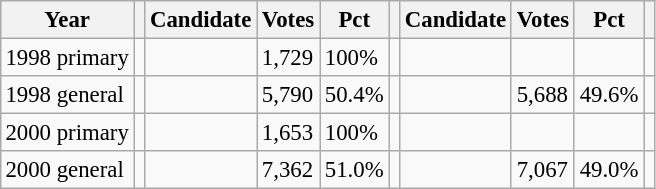<table class="wikitable" style="margin:0.5em ; font-size:95%">
<tr>
<th>Year</th>
<th></th>
<th>Candidate</th>
<th>Votes</th>
<th>Pct</th>
<th></th>
<th>Candidate</th>
<th>Votes</th>
<th>Pct</th>
<th></th>
</tr>
<tr>
<td>1998 primary</td>
<td></td>
<td></td>
<td>1,729</td>
<td>100%</td>
<td></td>
<td></td>
<td></td>
<td></td>
<td></td>
</tr>
<tr>
<td>1998 general</td>
<td></td>
<td></td>
<td>5,790</td>
<td>50.4%</td>
<td></td>
<td></td>
<td>5,688</td>
<td>49.6%</td>
<td></td>
</tr>
<tr>
<td>2000 primary</td>
<td></td>
<td></td>
<td>1,653</td>
<td>100%</td>
<td></td>
<td></td>
<td></td>
<td></td>
<td></td>
</tr>
<tr>
<td>2000 general</td>
<td></td>
<td></td>
<td>7,362</td>
<td>51.0%</td>
<td></td>
<td></td>
<td>7,067</td>
<td>49.0%</td>
<td></td>
</tr>
</table>
